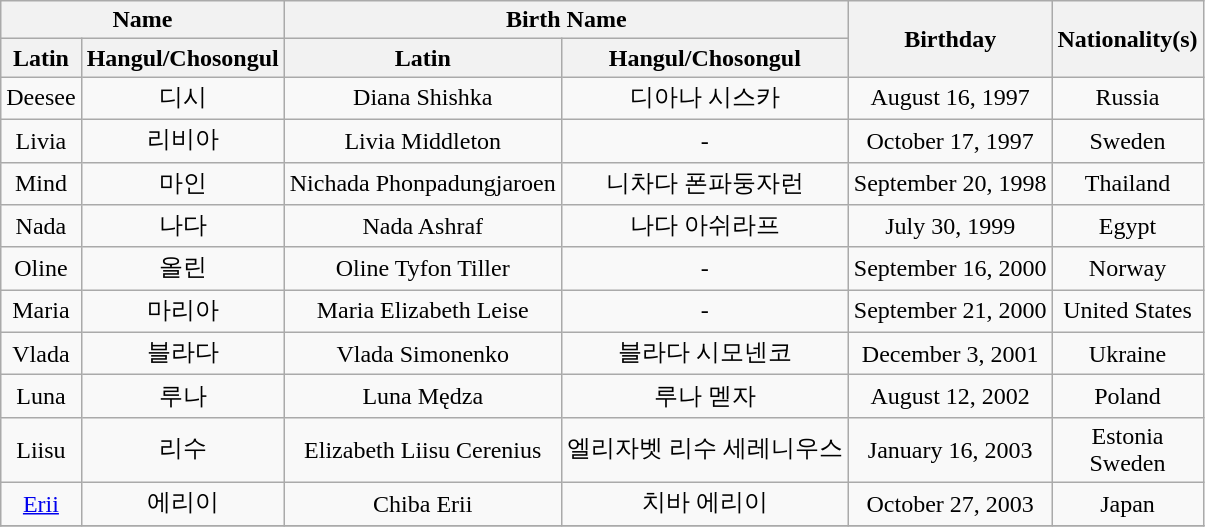<table class="wikitable" style="text-align:center">
<tr>
<th colspan="2">Name</th>
<th colspan="2">Birth Name</th>
<th rowspan="2">Birthday</th>
<th rowspan="2">Nationality(s)</th>
</tr>
<tr>
<th>Latin</th>
<th>Hangul/Chosongul</th>
<th>Latin</th>
<th>Hangul/Chosongul</th>
</tr>
<tr>
<td>Deesee</td>
<td>디시</td>
<td>Diana Shishka</td>
<td>디아나 시스카</td>
<td>August 16, 1997</td>
<td>Russia</td>
</tr>
<tr>
<td>Livia</td>
<td>리비아</td>
<td>Livia Middleton</td>
<td>-</td>
<td>October 17, 1997</td>
<td>Sweden</td>
</tr>
<tr>
<td>Mind</td>
<td>마인</td>
<td>Nichada Phonpadungjaroen</td>
<td>니차다 폰파둥자런</td>
<td>September 20, 1998</td>
<td>Thailand</td>
</tr>
<tr>
<td>Nada</td>
<td>나다</td>
<td>Nada Ashraf</td>
<td>나다 아쉬라프</td>
<td>July 30, 1999</td>
<td>Egypt</td>
</tr>
<tr>
<td>Oline</td>
<td>올린</td>
<td>Oline Tyfon Tiller</td>
<td>-</td>
<td>September 16, 2000</td>
<td>Norway</td>
</tr>
<tr>
<td>Maria</td>
<td>마리아</td>
<td>Maria Elizabeth Leise</td>
<td>-</td>
<td>September 21, 2000</td>
<td>United States</td>
</tr>
<tr>
<td>Vlada</td>
<td>블라다</td>
<td>Vlada Simonenko</td>
<td>블라다 시모넨코</td>
<td>December 3, 2001</td>
<td>Ukraine</td>
</tr>
<tr>
<td>Luna</td>
<td>루나</td>
<td>Luna Mędza</td>
<td>루나 멛자</td>
<td>August 12, 2002</td>
<td>Poland</td>
</tr>
<tr>
<td>Liisu</td>
<td>리수</td>
<td>Elizabeth Liisu Cerenius</td>
<td>엘리자벳 리수 세레니우스</td>
<td>January 16, 2003</td>
<td>Estonia<br>Sweden</td>
</tr>
<tr>
<td><a href='#'>Erii</a></td>
<td>에리이</td>
<td>Chiba Erii</td>
<td>치바 에리이</td>
<td>October 27, 2003</td>
<td>Japan</td>
</tr>
<tr>
</tr>
</table>
